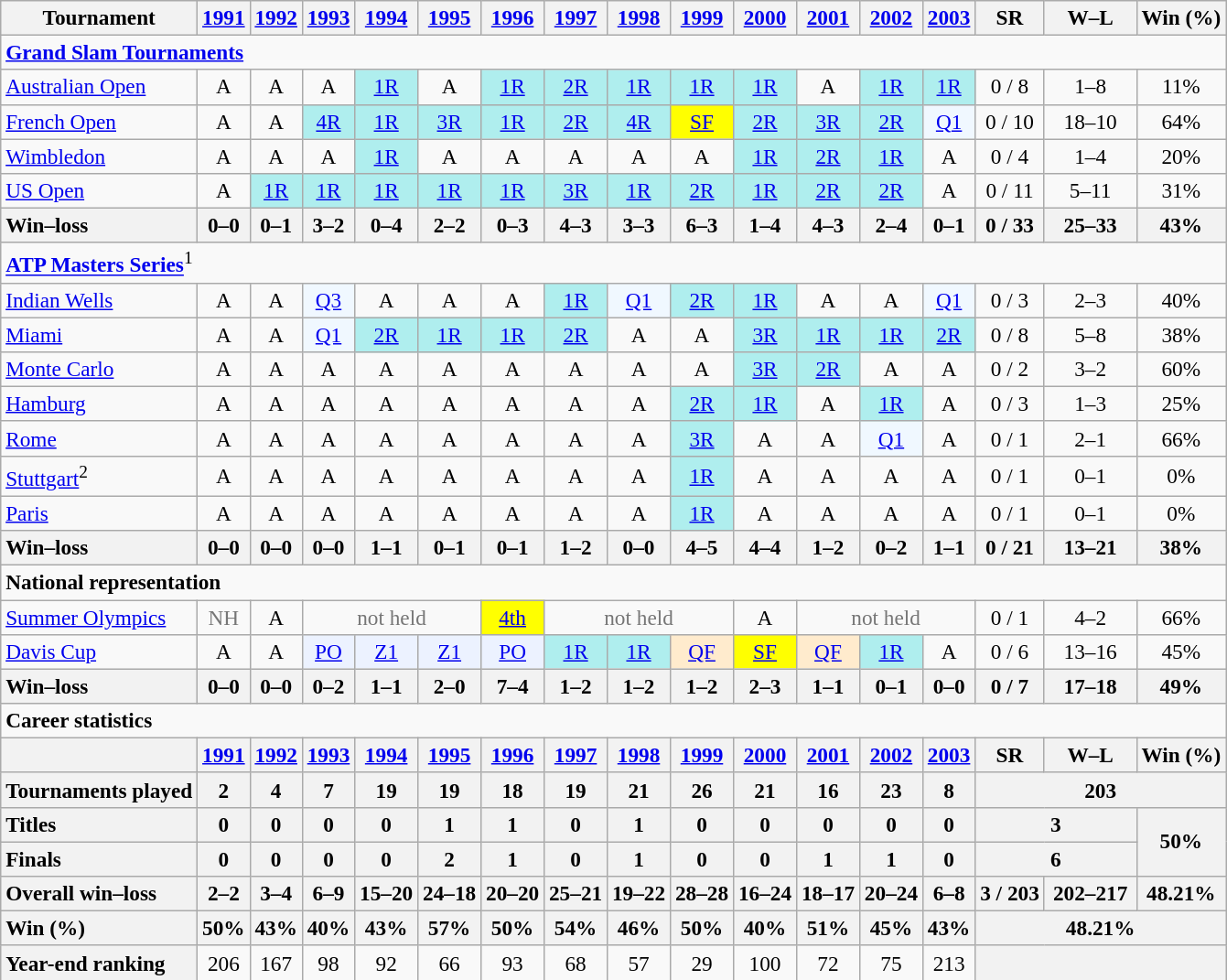<table class=wikitable style=text-align:center;font-size:97%>
<tr>
<th>Tournament</th>
<th><a href='#'>1991</a></th>
<th><a href='#'>1992</a></th>
<th><a href='#'>1993</a></th>
<th><a href='#'>1994</a></th>
<th><a href='#'>1995</a></th>
<th><a href='#'>1996</a></th>
<th><a href='#'>1997</a></th>
<th><a href='#'>1998</a></th>
<th><a href='#'>1999</a></th>
<th><a href='#'>2000</a></th>
<th><a href='#'>2001</a></th>
<th><a href='#'>2002</a></th>
<th><a href='#'>2003</a></th>
<th>SR</th>
<th width=60>W–L</th>
<th>Win (%)</th>
</tr>
<tr>
<td colspan=17 align=left><strong><a href='#'>Grand Slam Tournaments</a></strong></td>
</tr>
<tr>
<td align=left><a href='#'>Australian Open</a></td>
<td>A</td>
<td>A</td>
<td>A</td>
<td bgcolor=afeeee><a href='#'>1R</a></td>
<td>A</td>
<td bgcolor=afeeee><a href='#'>1R</a></td>
<td bgcolor=afeeee><a href='#'>2R</a></td>
<td bgcolor=afeeee><a href='#'>1R</a></td>
<td bgcolor=afeeee><a href='#'>1R</a></td>
<td bgcolor=afeeee><a href='#'>1R</a></td>
<td>A</td>
<td bgcolor=afeeee><a href='#'>1R</a></td>
<td bgcolor=afeeee><a href='#'>1R</a></td>
<td>0 / 8</td>
<td>1–8</td>
<td>11%</td>
</tr>
<tr>
<td align=left><a href='#'>French Open</a></td>
<td>A</td>
<td>A</td>
<td bgcolor=afeeee><a href='#'>4R</a></td>
<td bgcolor=afeeee><a href='#'>1R</a></td>
<td bgcolor=afeeee><a href='#'>3R</a></td>
<td bgcolor=afeeee><a href='#'>1R</a></td>
<td bgcolor=afeeee><a href='#'>2R</a></td>
<td bgcolor=afeeee><a href='#'>4R</a></td>
<td bgcolor=yellow><a href='#'>SF</a></td>
<td bgcolor=afeeee><a href='#'>2R</a></td>
<td bgcolor=afeeee><a href='#'>3R</a></td>
<td bgcolor=afeeee><a href='#'>2R</a></td>
<td bgcolor=f0f8ff><a href='#'>Q1</a></td>
<td>0 / 10</td>
<td>18–10</td>
<td>64%</td>
</tr>
<tr>
<td align=left><a href='#'>Wimbledon</a></td>
<td>A</td>
<td>A</td>
<td>A</td>
<td bgcolor=afeeee><a href='#'>1R</a></td>
<td>A</td>
<td>A</td>
<td>A</td>
<td>A</td>
<td>A</td>
<td bgcolor=afeeee><a href='#'>1R</a></td>
<td bgcolor=afeeee><a href='#'>2R</a></td>
<td bgcolor=afeeee><a href='#'>1R</a></td>
<td>A</td>
<td>0 / 4</td>
<td>1–4</td>
<td>20%</td>
</tr>
<tr>
<td align=left><a href='#'>US Open</a></td>
<td>A</td>
<td bgcolor=afeeee><a href='#'>1R</a></td>
<td bgcolor=afeeee><a href='#'>1R</a></td>
<td bgcolor=afeeee><a href='#'>1R</a></td>
<td bgcolor=afeeee><a href='#'>1R</a></td>
<td bgcolor=afeeee><a href='#'>1R</a></td>
<td bgcolor=afeeee><a href='#'>3R</a></td>
<td bgcolor=afeeee><a href='#'>1R</a></td>
<td bgcolor=afeeee><a href='#'>2R</a></td>
<td bgcolor=afeeee><a href='#'>1R</a></td>
<td bgcolor=afeeee><a href='#'>2R</a></td>
<td bgcolor=afeeee><a href='#'>2R</a></td>
<td>A</td>
<td>0 / 11</td>
<td>5–11</td>
<td>31%</td>
</tr>
<tr>
<th style=text-align:left>Win–loss</th>
<th>0–0</th>
<th>0–1</th>
<th>3–2</th>
<th>0–4</th>
<th>2–2</th>
<th>0–3</th>
<th>4–3</th>
<th>3–3</th>
<th>6–3</th>
<th>1–4</th>
<th>4–3</th>
<th>2–4</th>
<th>0–1</th>
<th>0 / 33</th>
<th>25–33</th>
<th>43%</th>
</tr>
<tr>
<td colspan=17 align=left><strong><a href='#'>ATP Masters Series</a></strong><sup>1</sup></td>
</tr>
<tr>
<td align=left><a href='#'>Indian Wells</a></td>
<td>A</td>
<td>A</td>
<td bgcolor=f0f8ff><a href='#'>Q3</a></td>
<td>A</td>
<td>A</td>
<td>A</td>
<td bgcolor=afeeee><a href='#'>1R</a></td>
<td bgcolor=f0f8ff><a href='#'>Q1</a></td>
<td bgcolor=afeeee><a href='#'>2R</a></td>
<td bgcolor=afeeee><a href='#'>1R</a></td>
<td>A</td>
<td>A</td>
<td bgcolor=f0f8ff><a href='#'>Q1</a></td>
<td>0 / 3</td>
<td>2–3</td>
<td>40%</td>
</tr>
<tr>
<td align=left><a href='#'>Miami</a></td>
<td>A</td>
<td>A</td>
<td bgcolor=f0f8ff><a href='#'>Q1</a></td>
<td bgcolor=afeeee><a href='#'>2R</a></td>
<td bgcolor=afeeee><a href='#'>1R</a></td>
<td bgcolor=afeeee><a href='#'>1R</a></td>
<td bgcolor=afeeee><a href='#'>2R</a></td>
<td>A</td>
<td>A</td>
<td bgcolor=afeeee><a href='#'>3R</a></td>
<td bgcolor=afeeee><a href='#'>1R</a></td>
<td bgcolor=afeeee><a href='#'>1R</a></td>
<td bgcolor=afeeee><a href='#'>2R</a></td>
<td>0 / 8</td>
<td>5–8</td>
<td>38%</td>
</tr>
<tr>
<td align=left><a href='#'>Monte Carlo</a></td>
<td>A</td>
<td>A</td>
<td>A</td>
<td>A</td>
<td>A</td>
<td>A</td>
<td>A</td>
<td>A</td>
<td>A</td>
<td bgcolor=afeeee><a href='#'>3R</a></td>
<td bgcolor=afeeee><a href='#'>2R</a></td>
<td>A</td>
<td>A</td>
<td>0 / 2</td>
<td>3–2</td>
<td>60%</td>
</tr>
<tr>
<td align=left><a href='#'>Hamburg</a></td>
<td>A</td>
<td>A</td>
<td>A</td>
<td>A</td>
<td>A</td>
<td>A</td>
<td>A</td>
<td>A</td>
<td bgcolor=afeeee><a href='#'>2R</a></td>
<td bgcolor=afeeee><a href='#'>1R</a></td>
<td>A</td>
<td bgcolor=afeeee><a href='#'>1R</a></td>
<td>A</td>
<td>0 / 3</td>
<td>1–3</td>
<td>25%</td>
</tr>
<tr>
<td align=left><a href='#'>Rome</a></td>
<td>A</td>
<td>A</td>
<td>A</td>
<td>A</td>
<td>A</td>
<td>A</td>
<td>A</td>
<td>A</td>
<td bgcolor=afeeee><a href='#'>3R</a></td>
<td>A</td>
<td>A</td>
<td bgcolor=f0f8ff><a href='#'>Q1</a></td>
<td>A</td>
<td>0 / 1</td>
<td>2–1</td>
<td>66%</td>
</tr>
<tr>
<td align=left><a href='#'>Stuttgart</a><sup>2</sup></td>
<td>A</td>
<td>A</td>
<td>A</td>
<td>A</td>
<td>A</td>
<td>A</td>
<td>A</td>
<td>A</td>
<td bgcolor=afeeee><a href='#'>1R</a></td>
<td>A</td>
<td>A</td>
<td>A</td>
<td>A</td>
<td>0 / 1</td>
<td>0–1</td>
<td>0%</td>
</tr>
<tr>
<td align=left><a href='#'>Paris</a></td>
<td>A</td>
<td>A</td>
<td>A</td>
<td>A</td>
<td>A</td>
<td>A</td>
<td>A</td>
<td>A</td>
<td bgcolor=afeeee><a href='#'>1R</a></td>
<td>A</td>
<td>A</td>
<td>A</td>
<td>A</td>
<td>0 / 1</td>
<td>0–1</td>
<td>0%</td>
</tr>
<tr>
<th style=text-align:left>Win–loss</th>
<th>0–0</th>
<th>0–0</th>
<th>0–0</th>
<th>1–1</th>
<th>0–1</th>
<th>0–1</th>
<th>1–2</th>
<th>0–0</th>
<th>4–5</th>
<th>4–4</th>
<th>1–2</th>
<th>0–2</th>
<th>1–1</th>
<th>0 / 21</th>
<th>13–21</th>
<th>38%</th>
</tr>
<tr>
<td colspan=17 align=left><strong>National representation</strong></td>
</tr>
<tr>
<td align=left><a href='#'>Summer Olympics</a></td>
<td colspan=1 style=color:#767676>NH</td>
<td>A</td>
<td colspan=3 style=color:#767676>not held</td>
<td bgcolor=yellow><a href='#'>4th</a></td>
<td colspan=3 style=color:#767676>not held</td>
<td>A</td>
<td colspan=3 style=color:#767676>not held</td>
<td>0 / 1</td>
<td>4–2</td>
<td>66%</td>
</tr>
<tr>
<td align=left><a href='#'>Davis Cup</a></td>
<td>A</td>
<td>A</td>
<td bgcolor=ecf2ff><a href='#'>PO</a></td>
<td bgcolor=ecf2ff><a href='#'>Z1</a></td>
<td bgcolor=ecf2ff><a href='#'>Z1</a></td>
<td bgcolor=ecf2ff><a href='#'>PO</a></td>
<td bgcolor=afeeee><a href='#'>1R</a></td>
<td bgcolor=afeeee><a href='#'>1R</a></td>
<td bgcolor=ffebcd><a href='#'>QF</a></td>
<td bgcolor=yellow><a href='#'>SF</a></td>
<td bgcolor=ffebcd><a href='#'>QF</a></td>
<td bgcolor=afeeee><a href='#'>1R</a></td>
<td>A</td>
<td>0 / 6</td>
<td>13–16</td>
<td>45%</td>
</tr>
<tr>
<th style=text-align:left>Win–loss</th>
<th>0–0</th>
<th>0–0</th>
<th>0–2</th>
<th>1–1</th>
<th>2–0</th>
<th>7–4</th>
<th>1–2</th>
<th>1–2</th>
<th>1–2</th>
<th>2–3</th>
<th>1–1</th>
<th>0–1</th>
<th>0–0</th>
<th>0 / 7</th>
<th>17–18</th>
<th>49%</th>
</tr>
<tr>
<td colspan=17 align=left><strong>Career statistics</strong></td>
</tr>
<tr>
<th></th>
<th><a href='#'>1991</a></th>
<th><a href='#'>1992</a></th>
<th><a href='#'>1993</a></th>
<th><a href='#'>1994</a></th>
<th><a href='#'>1995</a></th>
<th><a href='#'>1996</a></th>
<th><a href='#'>1997</a></th>
<th><a href='#'>1998</a></th>
<th><a href='#'>1999</a></th>
<th><a href='#'>2000</a></th>
<th><a href='#'>2001</a></th>
<th><a href='#'>2002</a></th>
<th><a href='#'>2003</a></th>
<th>SR</th>
<th width=50>W–L</th>
<th>Win (%)</th>
</tr>
<tr>
<th style=text-align:left>Tournaments played</th>
<th>2</th>
<th>4</th>
<th>7</th>
<th>19</th>
<th>19</th>
<th>18</th>
<th>19</th>
<th>21</th>
<th>26</th>
<th>21</th>
<th>16</th>
<th>23</th>
<th>8</th>
<th colspan=3>203</th>
</tr>
<tr>
<th style=text-align:left>Titles</th>
<th>0</th>
<th>0</th>
<th>0</th>
<th>0</th>
<th>1</th>
<th>1</th>
<th>0</th>
<th>1</th>
<th>0</th>
<th>0</th>
<th>0</th>
<th>0</th>
<th>0</th>
<th colspan=2>3</th>
<th rowspan=2>50%</th>
</tr>
<tr>
<th style=text-align:left>Finals</th>
<th>0</th>
<th>0</th>
<th>0</th>
<th>0</th>
<th>2</th>
<th>1</th>
<th>0</th>
<th>1</th>
<th>0</th>
<th>0</th>
<th>1</th>
<th>1</th>
<th>0</th>
<th colspan=2>6</th>
</tr>
<tr>
<th style="text-align:left;">Overall win–loss</th>
<th>2–2</th>
<th>3–4</th>
<th>6–9</th>
<th>15–20</th>
<th>24–18</th>
<th>20–20</th>
<th>25–21</th>
<th>19–22</th>
<th>28–28</th>
<th>16–24</th>
<th>18–17</th>
<th>20–24</th>
<th>6–8</th>
<th>3 / 203</th>
<th>202–217</th>
<th>48.21%</th>
</tr>
<tr>
<th style="text-align:left;">Win (%)</th>
<th>50%</th>
<th>43%</th>
<th>40%</th>
<th>43%</th>
<th>57%</th>
<th>50%</th>
<th>54%</th>
<th>46%</th>
<th>50%</th>
<th>40%</th>
<th>51%</th>
<th>45%</th>
<th>43%</th>
<th colspan=3>48.21%</th>
</tr>
<tr>
<th style="text-align:left;">Year-end ranking</th>
<td>206</td>
<td>167</td>
<td>98</td>
<td>92</td>
<td>66</td>
<td>93</td>
<td>68</td>
<td>57</td>
<td>29</td>
<td>100</td>
<td>72</td>
<td>75</td>
<td>213</td>
<th colspan=3></th>
</tr>
</table>
